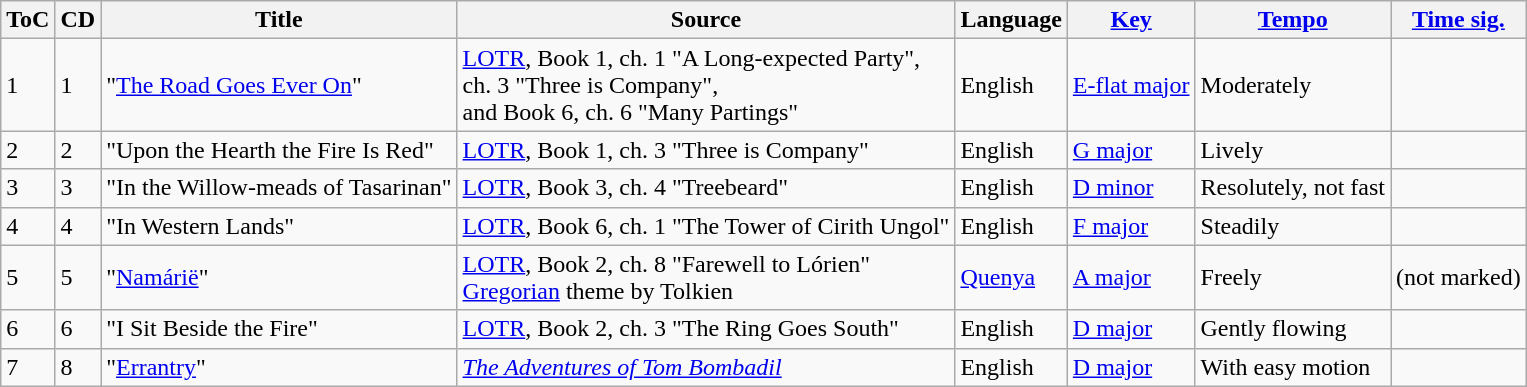<table class="wikitable">
<tr>
<th>ToC</th>
<th>CD</th>
<th>Title</th>
<th>Source</th>
<th>Language</th>
<th><a href='#'>Key</a></th>
<th><a href='#'>Tempo</a></th>
<th><a href='#'>Time sig.</a></th>
</tr>
<tr>
<td>1</td>
<td>1</td>
<td>"<a href='#'>The Road Goes Ever On</a>"</td>
<td><a href='#'>LOTR</a>, Book 1, ch. 1 "A Long-expected Party",<br>ch. 3 "Three is Company",<br>and Book 6, ch. 6 "Many Partings"</td>
<td>English</td>
<td><a href='#'>E-flat major</a></td>
<td>Moderately</td>
<td></td>
</tr>
<tr>
<td>2</td>
<td>2</td>
<td>"Upon the Hearth the Fire Is Red"</td>
<td><a href='#'>LOTR</a>, Book 1, ch. 3 "Three is Company"</td>
<td>English</td>
<td><a href='#'>G major</a></td>
<td>Lively</td>
<td></td>
</tr>
<tr>
<td>3</td>
<td>3</td>
<td>"In the Willow-meads of Tasarinan"</td>
<td><a href='#'>LOTR</a>, Book 3, ch. 4 "Treebeard"</td>
<td>English</td>
<td><a href='#'>D minor</a></td>
<td>Resolutely, not fast</td>
<td></td>
</tr>
<tr>
<td>4</td>
<td>4</td>
<td>"In Western Lands"</td>
<td><a href='#'>LOTR</a>, Book 6, ch. 1 "The Tower of Cirith Ungol"</td>
<td>English</td>
<td><a href='#'>F major</a></td>
<td>Steadily</td>
<td></td>
</tr>
<tr>
<td>5</td>
<td>5</td>
<td>"<a href='#'>Namárië</a>"</td>
<td><a href='#'>LOTR</a>, Book 2, ch. 8 "Farewell to Lórien"<br><a href='#'>Gregorian</a> theme by Tolkien</td>
<td><a href='#'>Quenya</a></td>
<td><a href='#'>A major</a></td>
<td>Freely</td>
<td>(not marked)</td>
</tr>
<tr>
<td>6</td>
<td>6</td>
<td>"I Sit Beside the Fire"</td>
<td><a href='#'>LOTR</a>, Book 2, ch. 3 "The Ring Goes South"</td>
<td>English</td>
<td><a href='#'>D major</a></td>
<td>Gently flowing</td>
<td></td>
</tr>
<tr>
<td>7</td>
<td>8</td>
<td>"<a href='#'>Errantry</a>"</td>
<td><em><a href='#'>The Adventures of Tom Bombadil</a></em></td>
<td>English</td>
<td><a href='#'>D major</a></td>
<td>With easy motion</td>
<td></td>
</tr>
</table>
